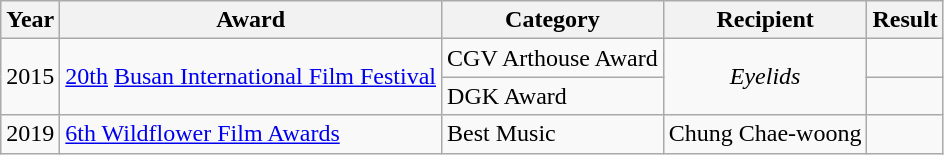<table class="wikitable">
<tr>
<th>Year</th>
<th>Award</th>
<th>Category</th>
<th>Recipient</th>
<th>Result</th>
</tr>
<tr>
<td rowspan=2>2015</td>
<td rowspan=2><a href='#'>20th</a> <a href='#'>Busan International Film Festival</a></td>
<td>CGV Arthouse Award</td>
<td rowspan=2 style="text-align:center;"><em>Eyelids</em></td>
<td></td>
</tr>
<tr>
<td>DGK Award</td>
<td></td>
</tr>
<tr>
<td>2019</td>
<td><a href='#'>6th Wildflower Film Awards</a></td>
<td>Best Music</td>
<td>Chung Chae-woong</td>
<td></td>
</tr>
</table>
